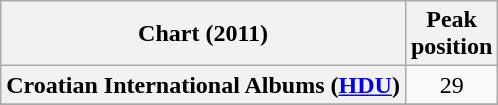<table class="wikitable sortable plainrowheaders">
<tr>
<th scope="col">Chart (2011)</th>
<th scope="col">Peak<br>position</th>
</tr>
<tr>
<th scope="row">Croatian International Albums (<a href='#'>HDU</a>)</th>
<td align="center">29</td>
</tr>
<tr>
</tr>
<tr>
</tr>
<tr>
</tr>
<tr>
</tr>
<tr>
</tr>
<tr>
</tr>
</table>
